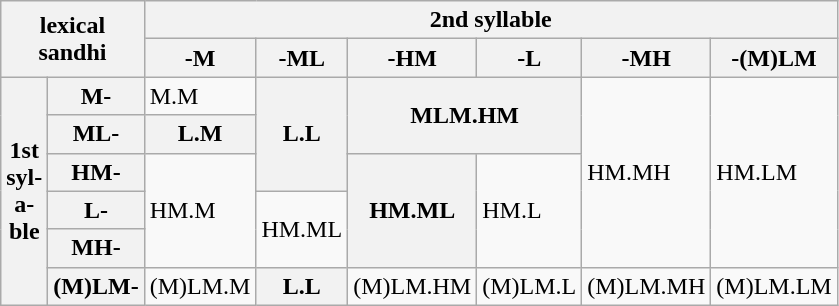<table class="wikitable">
<tr>
<th colspan="2" rowspan="2">lexical<br>sandhi</th>
<th colspan="6">2nd syllable</th>
</tr>
<tr>
<th>-M</th>
<th>-ML</th>
<th>-HM</th>
<th>-L</th>
<th>-MH</th>
<th>-(M)LM</th>
</tr>
<tr>
<th rowspan="6">1st<br>syl-<br>a-<br>ble</th>
<th>M-</th>
<td>M.M</td>
<th rowspan="3">L.L</th>
<th colspan="2" rowspan="2">MLM.HM</th>
<td rowspan="5">HM.MH</td>
<td rowspan="5">HM.LM</td>
</tr>
<tr>
<th>ML-</th>
<th>L.M</th>
</tr>
<tr>
<th>HM-</th>
<td rowspan="3">HM.M</td>
<th rowspan="3">HM.ML</th>
<td rowspan="3">HM.L</td>
</tr>
<tr>
<th>L-</th>
<td rowspan="2">HM.ML</td>
</tr>
<tr>
<th>MH-</th>
</tr>
<tr>
<th>(M)LM-</th>
<td>(M)LM.M</td>
<th>L.L</th>
<td>(M)LM.HM</td>
<td>(M)LM.L</td>
<td>(M)LM.MH</td>
<td>(M)LM.LM</td>
</tr>
</table>
